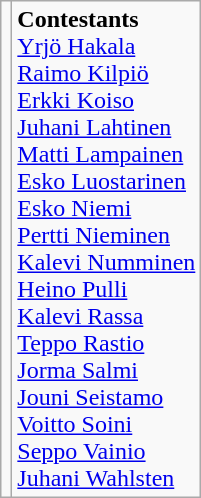<table class="wikitable" style="text-align:center">
<tr>
<td></td>
<td align=left><strong>Contestants</strong><br> <a href='#'>Yrjö Hakala</a> <br> <a href='#'>Raimo Kilpiö</a> <br> <a href='#'>Erkki Koiso</a> <br> <a href='#'>Juhani Lahtinen</a> <br> <a href='#'>Matti Lampainen</a> <br> <a href='#'>Esko Luostarinen</a> <br> <a href='#'>Esko Niemi</a> <br> <a href='#'>Pertti Nieminen</a> <br> <a href='#'>Kalevi Numminen</a> <br> <a href='#'>Heino Pulli</a> <br> <a href='#'>Kalevi Rassa</a> <br> <a href='#'>Teppo Rastio</a> <br> <a href='#'>Jorma Salmi</a> <br> <a href='#'>Jouni Seistamo</a> <br> <a href='#'>Voitto Soini</a> <br> <a href='#'>Seppo Vainio</a> <br> <a href='#'>Juhani Wahlsten</a></td>
</tr>
</table>
